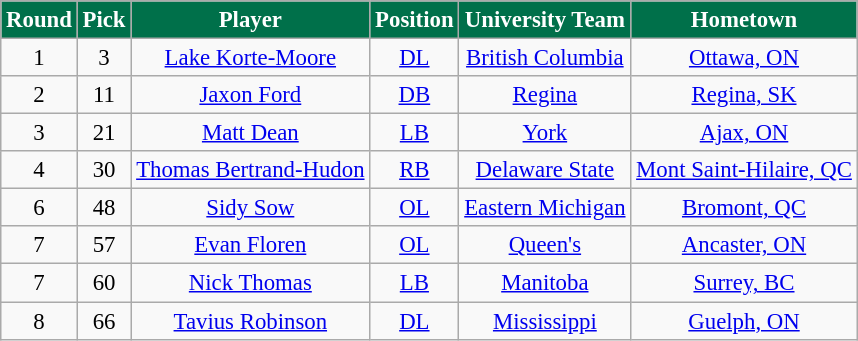<table class="wikitable" style="font-size: 95%;">
<tr>
<th style="background:#00704A;color:White;">Round</th>
<th style="background:#00704A;color:White;">Pick</th>
<th style="background:#00704A;color:White;">Player</th>
<th style="background:#00704A;color:White;">Position</th>
<th style="background:#00704A;color:White;">University Team</th>
<th style="background:#00704A;color:White;">Hometown</th>
</tr>
<tr align="center">
<td align=center>1</td>
<td>3</td>
<td><a href='#'>Lake Korte-Moore</a></td>
<td><a href='#'>DL</a></td>
<td><a href='#'>British Columbia</a></td>
<td><a href='#'>Ottawa, ON</a></td>
</tr>
<tr align="center">
<td align=center>2</td>
<td>11</td>
<td><a href='#'>Jaxon Ford</a></td>
<td><a href='#'>DB</a></td>
<td><a href='#'>Regina</a></td>
<td><a href='#'>Regina, SK</a></td>
</tr>
<tr align="center">
<td align=center>3</td>
<td>21</td>
<td><a href='#'>Matt Dean</a></td>
<td><a href='#'>LB</a></td>
<td><a href='#'>York</a></td>
<td><a href='#'>Ajax, ON</a></td>
</tr>
<tr align="center">
<td align=center>4</td>
<td>30</td>
<td><a href='#'>Thomas Bertrand-Hudon</a></td>
<td><a href='#'>RB</a></td>
<td><a href='#'>Delaware State</a></td>
<td><a href='#'>Mont Saint-Hilaire, QC</a></td>
</tr>
<tr align="center">
<td align=center>6</td>
<td>48</td>
<td><a href='#'>Sidy Sow</a></td>
<td><a href='#'>OL</a></td>
<td><a href='#'>Eastern Michigan</a></td>
<td><a href='#'>Bromont, QC</a></td>
</tr>
<tr align="center">
<td align=center>7</td>
<td>57</td>
<td><a href='#'>Evan Floren</a></td>
<td><a href='#'>OL</a></td>
<td><a href='#'>Queen's</a></td>
<td><a href='#'>Ancaster, ON</a></td>
</tr>
<tr align="center">
<td align=center>7</td>
<td>60</td>
<td><a href='#'>Nick Thomas</a></td>
<td><a href='#'>LB</a></td>
<td><a href='#'>Manitoba</a></td>
<td><a href='#'>Surrey, BC</a></td>
</tr>
<tr align="center">
<td align=center>8</td>
<td>66</td>
<td><a href='#'>Tavius Robinson</a></td>
<td><a href='#'>DL</a></td>
<td><a href='#'>Mississippi</a></td>
<td><a href='#'>Guelph, ON</a></td>
</tr>
</table>
